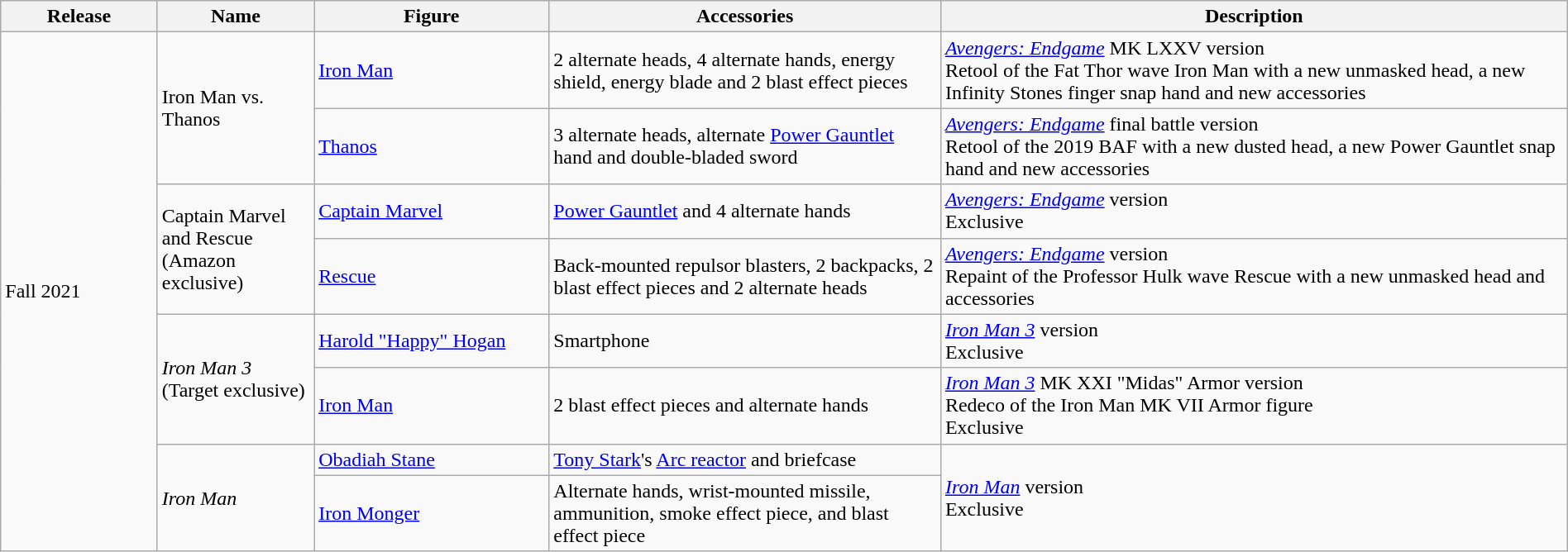<table class="wikitable" style="width:100%;">
<tr>
<th width=10%>Release</th>
<th width=10%>Name</th>
<th width=15%>Figure</th>
<th width=25%>Accessories</th>
<th width=40%>Description</th>
</tr>
<tr>
<td rowspan="8">Fall 2021</td>
<td rowspan=2>Iron Man vs. Thanos</td>
<td><a href='#'>Iron Man</a></td>
<td>2 alternate heads, 4 alternate hands, energy shield, energy blade and 2 blast effect pieces</td>
<td><em><a href='#'>Avengers: Endgame</a></em> MK LXXV version<br>Retool of the Fat Thor wave Iron Man with a new unmasked head, a new Infinity Stones finger snap hand and new accessories</td>
</tr>
<tr>
<td><a href='#'>Thanos</a></td>
<td>3 alternate heads, alternate <a href='#'>Power Gauntlet</a> hand and double-bladed sword</td>
<td><em><a href='#'>Avengers: Endgame</a></em> final battle version<br>Retool of the 2019 BAF with a new dusted head, a new Power Gauntlet snap hand and new accessories</td>
</tr>
<tr>
<td rowspan=2>Captain Marvel and Rescue (Amazon exclusive)</td>
<td><a href='#'>Captain Marvel</a></td>
<td><a href='#'>Power Gauntlet</a> and 4 alternate hands</td>
<td><em><a href='#'>Avengers: Endgame</a></em> version<br>Exclusive</td>
</tr>
<tr>
<td><a href='#'>Rescue</a></td>
<td>Back-mounted repulsor blasters, 2 backpacks, 2 blast effect pieces and 2 alternate heads</td>
<td><em><a href='#'>Avengers: Endgame</a></em> version<br>Repaint of the Professor Hulk wave Rescue with a new unmasked head and accessories</td>
</tr>
<tr>
<td rowspan=2><em>Iron Man 3</em> (Target exclusive)</td>
<td><a href='#'>Harold "Happy" Hogan</a></td>
<td>Smartphone</td>
<td><em><a href='#'>Iron Man 3</a></em> version<br>Exclusive</td>
</tr>
<tr>
<td><a href='#'>Iron Man</a></td>
<td>2 blast effect pieces and alternate hands</td>
<td><em><a href='#'>Iron Man 3</a></em> MK XXI "Midas" Armor version<br>Redeco of the Iron Man MK VII Armor figure<br>Exclusive</td>
</tr>
<tr>
<td rowspan="2"><em>Iron Man</em></td>
<td><a href='#'>Obadiah Stane</a></td>
<td><a href='#'>Tony Stark</a>'s <a href='#'>Arc reactor</a> and briefcase</td>
<td rowspan="2"><em><a href='#'>Iron Man</a></em> version<br>Exclusive</td>
</tr>
<tr>
<td><a href='#'>Iron Monger</a></td>
<td>Alternate hands, wrist-mounted missile, ammunition, smoke effect piece, and blast effect piece</td>
</tr>
</table>
